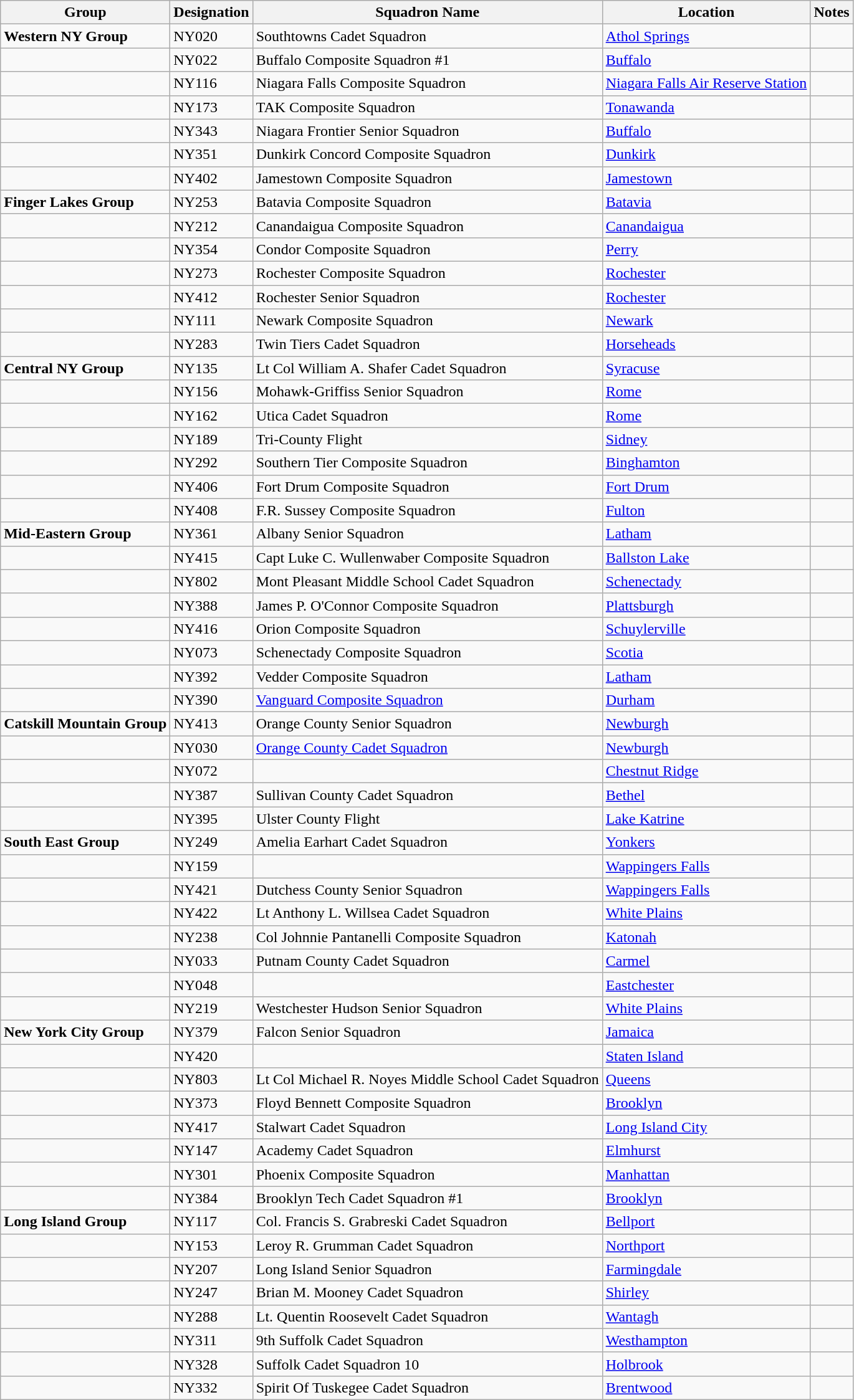<table class="wikitable">
<tr>
<th>Group</th>
<th>Designation </th>
<th>Squadron Name</th>
<th>Location</th>
<th>Notes</th>
</tr>
<tr>
<td><strong>Western NY Group</strong></td>
<td>NY020</td>
<td>Southtowns Cadet Squadron</td>
<td><a href='#'>Athol Springs</a></td>
<td></td>
</tr>
<tr>
<td></td>
<td>NY022</td>
<td>Buffalo Composite Squadron #1</td>
<td><a href='#'>Buffalo</a></td>
<td></td>
</tr>
<tr>
<td></td>
<td>NY116</td>
<td>Niagara Falls Composite Squadron</td>
<td><a href='#'>Niagara Falls Air Reserve Station</a></td>
<td></td>
</tr>
<tr>
<td></td>
<td>NY173</td>
<td>TAK Composite Squadron</td>
<td><a href='#'>Tonawanda</a></td>
<td></td>
</tr>
<tr>
<td></td>
<td>NY343</td>
<td>Niagara Frontier Senior Squadron</td>
<td><a href='#'>Buffalo</a></td>
<td></td>
</tr>
<tr>
<td></td>
<td>NY351</td>
<td>Dunkirk Concord Composite Squadron</td>
<td><a href='#'>Dunkirk</a></td>
<td></td>
</tr>
<tr>
<td></td>
<td>NY402</td>
<td>Jamestown Composite Squadron</td>
<td><a href='#'>Jamestown</a></td>
<td></td>
</tr>
<tr>
<td><strong>Finger Lakes Group</strong></td>
<td>NY253</td>
<td>Batavia Composite Squadron</td>
<td><a href='#'>Batavia</a></td>
<td></td>
</tr>
<tr>
<td></td>
<td>NY212</td>
<td>Canandaigua Composite Squadron</td>
<td><a href='#'>Canandaigua</a></td>
<td></td>
</tr>
<tr>
<td></td>
<td>NY354</td>
<td>Condor Composite Squadron</td>
<td><a href='#'>Perry</a></td>
<td></td>
</tr>
<tr>
<td></td>
<td>NY273</td>
<td>Rochester Composite Squadron</td>
<td><a href='#'>Rochester</a></td>
<td></td>
</tr>
<tr>
<td></td>
<td>NY412</td>
<td>Rochester Senior Squadron</td>
<td><a href='#'>Rochester</a></td>
<td></td>
</tr>
<tr>
<td></td>
<td>NY111</td>
<td>Newark Composite Squadron</td>
<td><a href='#'>Newark</a></td>
<td></td>
</tr>
<tr>
<td></td>
<td>NY283</td>
<td>Twin Tiers Cadet Squadron</td>
<td><a href='#'>Horseheads</a></td>
<td></td>
</tr>
<tr>
<td><strong>Central NY Group</strong></td>
<td>NY135</td>
<td>Lt Col William A. Shafer Cadet Squadron</td>
<td><a href='#'>Syracuse</a></td>
<td></td>
</tr>
<tr>
<td></td>
<td>NY156</td>
<td>Mohawk-Griffiss Senior Squadron</td>
<td><a href='#'>Rome</a></td>
<td></td>
</tr>
<tr>
<td></td>
<td>NY162</td>
<td>Utica Cadet Squadron</td>
<td><a href='#'>Rome</a></td>
<td></td>
</tr>
<tr>
<td></td>
<td>NY189</td>
<td>Tri-County Flight</td>
<td><a href='#'>Sidney</a></td>
<td></td>
</tr>
<tr>
<td></td>
<td>NY292</td>
<td>Southern Tier Composite Squadron</td>
<td><a href='#'>Binghamton</a></td>
<td></td>
</tr>
<tr>
<td></td>
<td>NY406</td>
<td>Fort Drum Composite Squadron</td>
<td><a href='#'>Fort Drum</a></td>
<td></td>
</tr>
<tr>
<td></td>
<td>NY408</td>
<td>F.R. Sussey Composite Squadron</td>
<td><a href='#'>Fulton</a></td>
<td></td>
</tr>
<tr>
<td><strong>Mid-Eastern Group</strong></td>
<td>NY361</td>
<td>Albany Senior Squadron</td>
<td><a href='#'>Latham</a></td>
<td></td>
</tr>
<tr>
<td></td>
<td>NY415</td>
<td>Capt Luke C. Wullenwaber Composite Squadron</td>
<td><a href='#'>Ballston Lake</a></td>
<td></td>
</tr>
<tr>
<td></td>
<td>NY802</td>
<td>Mont Pleasant Middle School Cadet Squadron</td>
<td><a href='#'>Schenectady</a></td>
<td></td>
</tr>
<tr>
<td></td>
<td>NY388</td>
<td>James P. O'Connor Composite Squadron</td>
<td><a href='#'>Plattsburgh</a></td>
<td></td>
</tr>
<tr>
<td></td>
<td>NY416</td>
<td>Orion Composite Squadron</td>
<td><a href='#'>Schuylerville</a></td>
<td></td>
</tr>
<tr>
<td></td>
<td>NY073</td>
<td>Schenectady Composite Squadron</td>
<td><a href='#'>Scotia</a></td>
<td></td>
</tr>
<tr>
<td></td>
<td>NY392</td>
<td>Vedder Composite Squadron</td>
<td><a href='#'>Latham</a></td>
<td></td>
</tr>
<tr>
<td></td>
<td>NY390</td>
<td><a href='#'>Vanguard Composite Squadron</a></td>
<td><a href='#'>Durham</a></td>
<td></td>
</tr>
<tr>
<td><strong>Catskill Mountain Group</strong></td>
<td>NY413</td>
<td>Orange County Senior Squadron</td>
<td><a href='#'>Newburgh</a></td>
<td></td>
</tr>
<tr>
<td></td>
<td>NY030</td>
<td><a href='#'>Orange County Cadet Squadron</a></td>
<td><a href='#'>Newburgh</a></td>
<td></td>
</tr>
<tr>
<td></td>
<td>NY072</td>
<td></td>
<td><a href='#'>Chestnut Ridge</a></td>
<td></td>
</tr>
<tr>
<td></td>
<td>NY387</td>
<td>Sullivan County Cadet Squadron</td>
<td><a href='#'>Bethel</a></td>
<td></td>
</tr>
<tr>
<td></td>
<td>NY395</td>
<td>Ulster County Flight</td>
<td><a href='#'>Lake Katrine</a></td>
<td></td>
</tr>
<tr>
<td><strong>South East Group</strong></td>
<td>NY249</td>
<td>Amelia Earhart Cadet Squadron</td>
<td><a href='#'>Yonkers</a></td>
<td></td>
</tr>
<tr>
<td></td>
<td>NY159</td>
<td></td>
<td><a href='#'>Wappingers Falls</a></td>
<td></td>
</tr>
<tr>
<td></td>
<td>NY421</td>
<td>Dutchess County Senior Squadron</td>
<td><a href='#'>Wappingers Falls</a></td>
<td></td>
</tr>
<tr>
<td></td>
<td>NY422</td>
<td>Lt Anthony L. Willsea Cadet Squadron</td>
<td><a href='#'>White Plains</a></td>
<td></td>
</tr>
<tr>
<td></td>
<td>NY238</td>
<td>Col Johnnie Pantanelli Composite Squadron</td>
<td><a href='#'>Katonah</a></td>
<td></td>
</tr>
<tr>
<td></td>
<td>NY033</td>
<td>Putnam County Cadet Squadron</td>
<td><a href='#'>Carmel</a></td>
<td></td>
</tr>
<tr>
<td></td>
<td>NY048</td>
<td></td>
<td><a href='#'>Eastchester</a></td>
<td></td>
</tr>
<tr>
<td></td>
<td>NY219</td>
<td>Westchester Hudson Senior Squadron</td>
<td><a href='#'>White Plains</a></td>
<td></td>
</tr>
<tr>
<td><strong>New York City Group</strong></td>
<td>NY379</td>
<td>Falcon Senior Squadron</td>
<td><a href='#'>Jamaica</a></td>
<td></td>
</tr>
<tr>
<td></td>
<td>NY420</td>
<td></td>
<td><a href='#'>Staten Island</a></td>
<td></td>
</tr>
<tr>
<td></td>
<td>NY803</td>
<td>Lt Col Michael R. Noyes Middle School Cadet Squadron</td>
<td><a href='#'>Queens</a></td>
<td></td>
</tr>
<tr>
<td></td>
<td>NY373</td>
<td>Floyd Bennett Composite Squadron</td>
<td><a href='#'>Brooklyn</a></td>
<td></td>
</tr>
<tr>
<td></td>
<td>NY417</td>
<td>Stalwart Cadet Squadron</td>
<td><a href='#'>Long Island City</a></td>
<td></td>
</tr>
<tr>
<td></td>
<td>NY147</td>
<td>Academy Cadet Squadron</td>
<td><a href='#'>Elmhurst</a></td>
<td></td>
</tr>
<tr>
<td></td>
<td>NY301</td>
<td>Phoenix Composite Squadron</td>
<td><a href='#'>Manhattan</a></td>
<td></td>
</tr>
<tr>
<td></td>
<td>NY384</td>
<td>Brooklyn Tech Cadet Squadron #1</td>
<td><a href='#'>Brooklyn</a></td>
<td></td>
</tr>
<tr>
<td><strong>Long Island Group</strong></td>
<td>NY117</td>
<td>Col. Francis S. Grabreski Cadet Squadron</td>
<td><a href='#'>Bellport</a></td>
<td></td>
</tr>
<tr>
<td></td>
<td>NY153</td>
<td>Leroy R. Grumman Cadet Squadron</td>
<td><a href='#'>Northport</a></td>
<td></td>
</tr>
<tr>
<td></td>
<td>NY207</td>
<td>Long Island Senior Squadron</td>
<td><a href='#'>Farmingdale</a></td>
<td></td>
</tr>
<tr>
<td></td>
<td>NY247</td>
<td>Brian M. Mooney Cadet Squadron</td>
<td><a href='#'>Shirley</a></td>
<td></td>
</tr>
<tr>
<td></td>
<td>NY288</td>
<td>Lt. Quentin Roosevelt Cadet Squadron</td>
<td><a href='#'>Wantagh</a></td>
<td></td>
</tr>
<tr>
<td></td>
<td>NY311</td>
<td>9th Suffolk Cadet Squadron</td>
<td><a href='#'>Westhampton</a></td>
<td></td>
</tr>
<tr>
<td></td>
<td>NY328</td>
<td>Suffolk Cadet Squadron 10</td>
<td><a href='#'>Holbrook</a></td>
<td></td>
</tr>
<tr>
<td></td>
<td>NY332</td>
<td>Spirit Of Tuskegee Cadet Squadron</td>
<td><a href='#'>Brentwood</a></td>
<td></td>
</tr>
</table>
